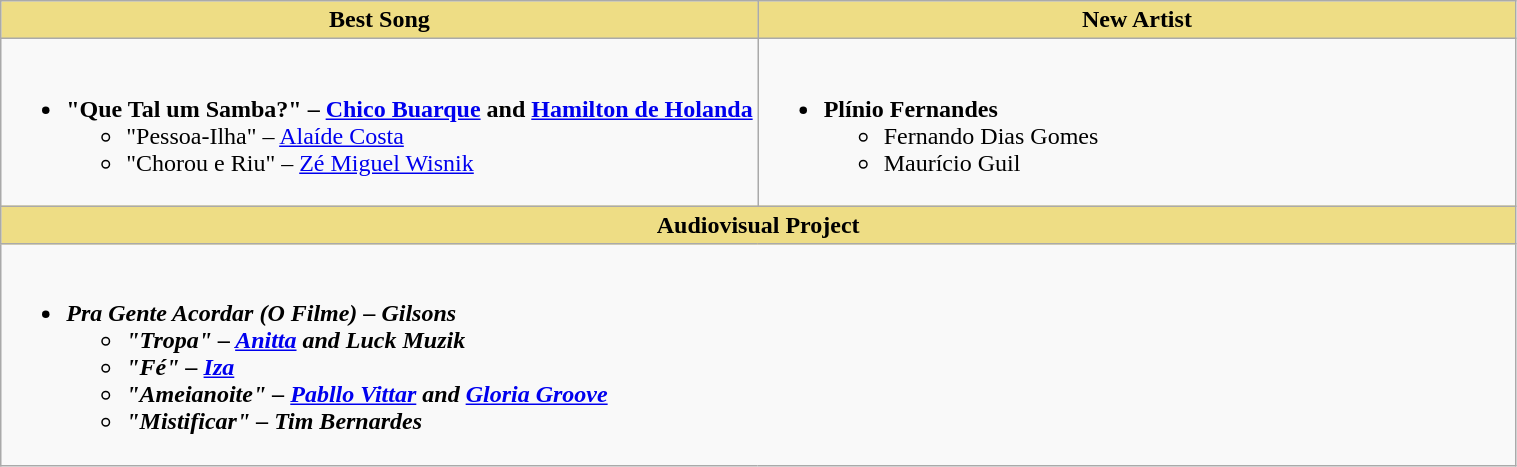<table class="wikitable" style="width=">
<tr>
<th style="background:#EEDD85; width:50%">Best Song</th>
<th style="background:#EEDD85; width:50%">New Artist</th>
</tr>
<tr>
<td style="vertical-align:top"><br><ul><li><strong>"Que Tal um Samba?" – <a href='#'>Chico Buarque</a> and <a href='#'>Hamilton de Holanda</a></strong><ul><li>"Pessoa-Ilha" – <a href='#'>Alaíde Costa</a></li><li>"Chorou e Riu" – <a href='#'>Zé Miguel Wisnik</a></li></ul></li></ul></td>
<td style="vertical-align:top"><br><ul><li><strong>Plínio Fernandes</strong><ul><li>Fernando Dias Gomes</li><li>Maurício Guil</li></ul></li></ul></td>
</tr>
<tr>
<th colspan="2" style="background:#EEDD85; width:50%">Audiovisual Project</th>
</tr>
<tr>
<td colspan="2" style="vertical-align:top"><br><ul><li><strong><em>Pra Gente Acordar (O Filme)<em> – Gilsons<strong><ul><li>"Tropa" – <a href='#'>Anitta</a> and Luck Muzik</li><li>"Fé" – <a href='#'>Iza</a></li><li>"Ameianoite" – <a href='#'>Pabllo Vittar</a> and <a href='#'>Gloria Groove</a></li><li>"Mistificar" – Tim Bernardes</li></ul></li></ul></td>
</tr>
</table>
